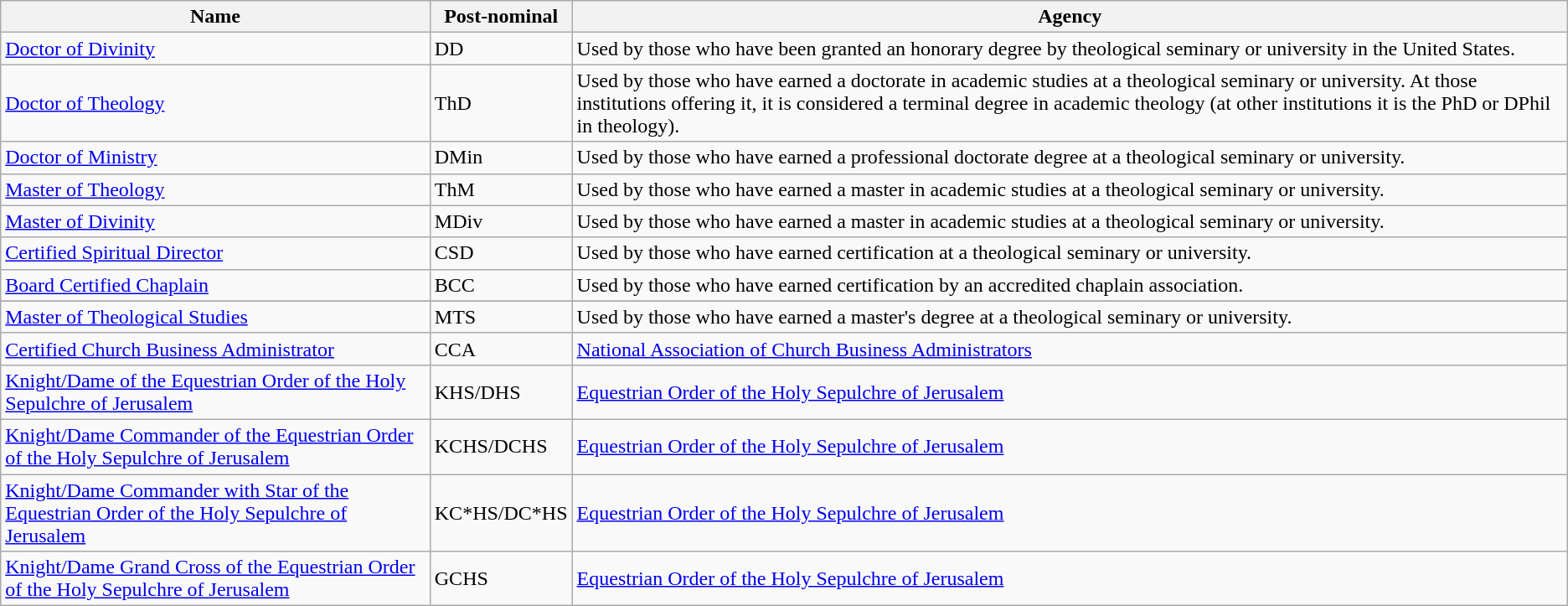<table class="wikitable sortable">
<tr>
<th>Name</th>
<th>Post-nominal</th>
<th>Agency</th>
</tr>
<tr>
<td><a href='#'>Doctor of Divinity</a></td>
<td>DD</td>
<td>Used by those who have been granted an honorary degree by theological seminary or university in the United States.</td>
</tr>
<tr>
<td><a href='#'>Doctor of Theology</a></td>
<td>ThD</td>
<td>Used by those who have earned a doctorate in academic studies at a theological seminary or university. At those institutions offering it, it is considered a terminal degree in academic theology (at other institutions it is the PhD or DPhil in theology).</td>
</tr>
<tr>
<td><a href='#'>Doctor of Ministry</a></td>
<td>DMin</td>
<td>Used by those who have earned a professional doctorate degree at a theological seminary or university.</td>
</tr>
<tr>
<td><a href='#'>Master of Theology</a></td>
<td>ThM</td>
<td>Used by those who have earned a master in academic studies at a theological seminary or university.</td>
</tr>
<tr>
<td><a href='#'>Master of Divinity</a></td>
<td>MDiv</td>
<td>Used by those who have earned a master in academic studies at a theological seminary or university.</td>
</tr>
<tr>
<td><a href='#'>Certified Spiritual Director</a></td>
<td>CSD</td>
<td>Used by those who have earned certification at a theological seminary or university.</td>
</tr>
<tr>
<td><a href='#'>Board Certified Chaplain</a></td>
<td>BCC</td>
<td>Used by those who have earned certification by an accredited chaplain association.</td>
</tr>
<tr>
</tr>
<tr | >
</tr>
<tr>
<td><a href='#'>Master of Theological Studies</a></td>
<td>MTS</td>
<td>Used by those who have earned a master's degree at a theological seminary or university.</td>
</tr>
<tr>
<td><a href='#'>Certified Church Business Administrator</a></td>
<td>CCA</td>
<td><a href='#'>National Association of Church Business Administrators</a></td>
</tr>
<tr>
<td><a href='#'>Knight/Dame of the Equestrian Order of the Holy Sepulchre of Jerusalem</a></td>
<td>KHS/DHS</td>
<td><a href='#'>Equestrian Order of the Holy Sepulchre of Jerusalem</a></td>
</tr>
<tr>
<td><a href='#'>Knight/Dame Commander of the Equestrian Order of the Holy Sepulchre of Jerusalem</a></td>
<td>KCHS/DCHS</td>
<td><a href='#'>Equestrian Order of the Holy Sepulchre of Jerusalem</a></td>
</tr>
<tr>
<td><a href='#'>Knight/Dame Commander with Star of the Equestrian Order of the Holy Sepulchre of Jerusalem</a></td>
<td>KC*HS/DC*HS</td>
<td><a href='#'>Equestrian Order of the Holy Sepulchre of Jerusalem</a></td>
</tr>
<tr>
<td><a href='#'>Knight/Dame Grand Cross of the Equestrian Order of the Holy Sepulchre of Jerusalem</a></td>
<td>GCHS</td>
<td><a href='#'>Equestrian Order of the Holy Sepulchre of Jerusalem</a></td>
</tr>
</table>
